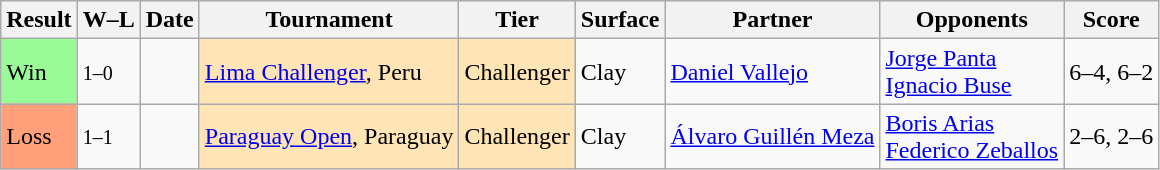<table class="sortable wikitable">
<tr>
<th>Result</th>
<th class="unsortable">W–L</th>
<th>Date</th>
<th>Tournament</th>
<th>Tier</th>
<th>Surface</th>
<th>Partner</th>
<th>Opponents</th>
<th class="unsortable">Score</th>
</tr>
<tr>
<td bgcolor=98fb98>Win</td>
<td><small>1–0</small></td>
<td><a href='#'></a></td>
<td style="background:moccasin;"><a href='#'>Lima Challenger</a>, Peru</td>
<td style="background:moccasin;">Challenger</td>
<td>Clay</td>
<td> <a href='#'>Daniel Vallejo</a></td>
<td> <a href='#'>Jorge Panta</a> <br> <a href='#'>Ignacio Buse</a></td>
<td>6–4, 6–2</td>
</tr>
<tr>
<td bgcolor=ffa07a>Loss</td>
<td><small>1–1</small></td>
<td><a href='#'></a></td>
<td style="background:moccasin;"><a href='#'>Paraguay Open</a>, Paraguay</td>
<td style="background:moccasin;">Challenger</td>
<td>Clay</td>
<td> <a href='#'>Álvaro Guillén Meza</a></td>
<td> <a href='#'>Boris Arias</a><br> <a href='#'>Federico Zeballos</a></td>
<td>2–6, 2–6</td>
</tr>
</table>
